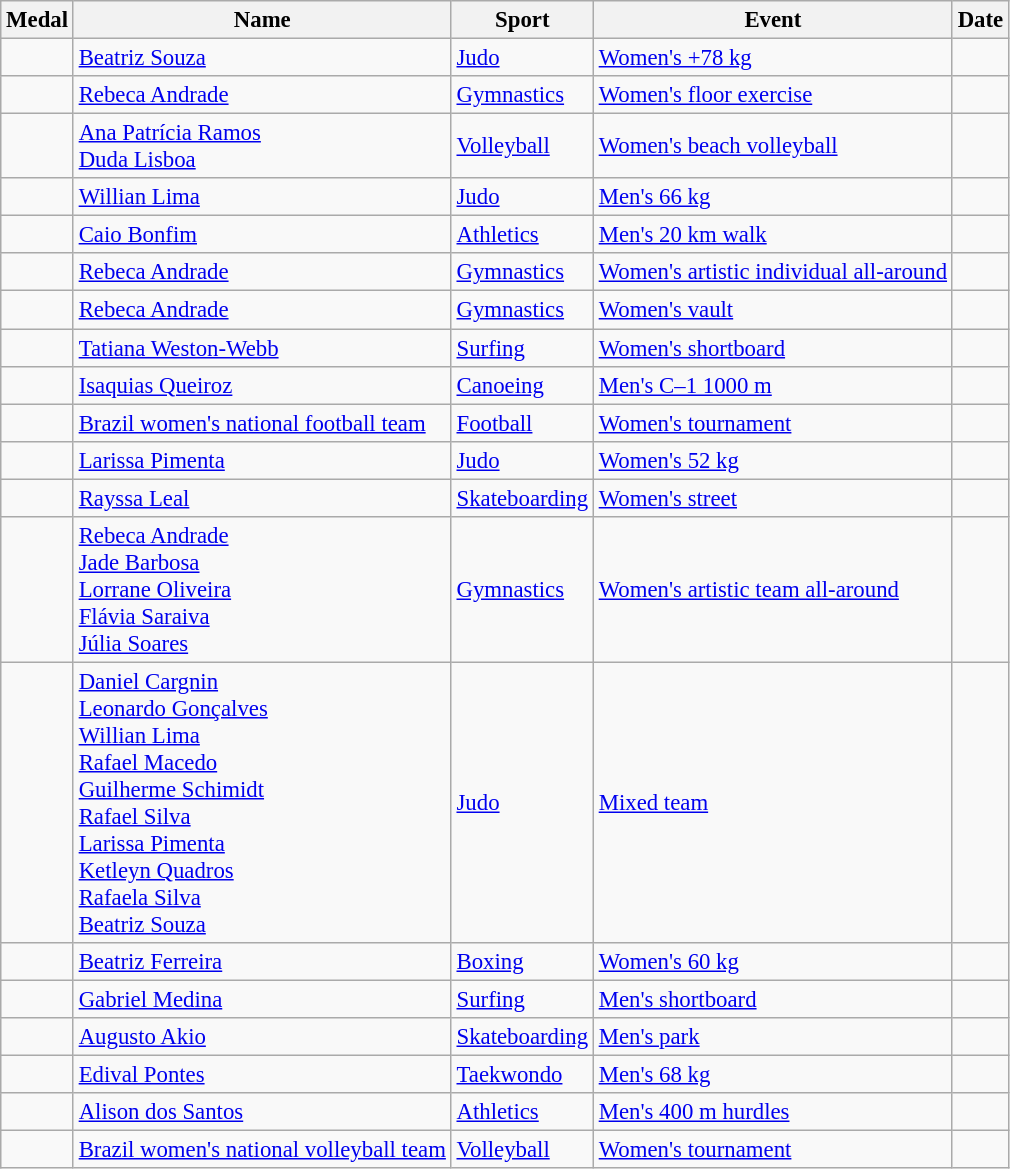<table class="wikitable sortable" style="font-size: 95%;">
<tr>
<th>Medal</th>
<th>Name</th>
<th>Sport</th>
<th>Event</th>
<th>Date</th>
</tr>
<tr>
<td></td>
<td><a href='#'>Beatriz Souza</a></td>
<td><a href='#'>Judo</a></td>
<td><a href='#'>Women's +78 kg</a></td>
<td></td>
</tr>
<tr>
<td></td>
<td><a href='#'>Rebeca Andrade</a></td>
<td><a href='#'>Gymnastics</a></td>
<td><a href='#'>Women's floor exercise</a></td>
<td></td>
</tr>
<tr>
<td></td>
<td><a href='#'>Ana Patrícia Ramos</a><br><a href='#'>Duda Lisboa</a></td>
<td><a href='#'>Volleyball</a></td>
<td><a href='#'>Women's beach volleyball</a></td>
<td></td>
</tr>
<tr>
<td></td>
<td><a href='#'>Willian Lima</a></td>
<td><a href='#'>Judo</a></td>
<td><a href='#'>Men's 66 kg</a></td>
<td></td>
</tr>
<tr>
<td></td>
<td><a href='#'>Caio Bonfim</a></td>
<td><a href='#'>Athletics</a></td>
<td><a href='#'>Men's 20 km walk</a></td>
<td></td>
</tr>
<tr>
<td></td>
<td><a href='#'>Rebeca Andrade</a></td>
<td><a href='#'>Gymnastics</a></td>
<td><a href='#'>Women's artistic individual all-around</a></td>
<td></td>
</tr>
<tr>
<td></td>
<td><a href='#'>Rebeca Andrade</a></td>
<td><a href='#'>Gymnastics</a></td>
<td><a href='#'>Women's vault</a></td>
<td></td>
</tr>
<tr>
<td></td>
<td><a href='#'>Tatiana Weston-Webb</a></td>
<td><a href='#'>Surfing</a></td>
<td><a href='#'>Women's shortboard</a></td>
<td></td>
</tr>
<tr>
<td></td>
<td><a href='#'>Isaquias Queiroz</a></td>
<td><a href='#'>Canoeing</a></td>
<td><a href='#'>Men's C–1 1000 m</a></td>
<td></td>
</tr>
<tr>
<td></td>
<td><a href='#'>Brazil women's national football team</a><br></td>
<td><a href='#'>Football</a></td>
<td><a href='#'>Women's tournament</a></td>
<td></td>
</tr>
<tr>
<td></td>
<td><a href='#'>Larissa Pimenta</a></td>
<td><a href='#'>Judo</a></td>
<td><a href='#'>Women's 52 kg</a></td>
<td></td>
</tr>
<tr>
<td></td>
<td><a href='#'>Rayssa Leal</a></td>
<td><a href='#'>Skateboarding</a></td>
<td><a href='#'>Women's street</a></td>
<td></td>
</tr>
<tr>
<td></td>
<td><a href='#'>Rebeca Andrade</a><br><a href='#'>Jade Barbosa</a><br><a href='#'>Lorrane Oliveira</a><br><a href='#'>Flávia Saraiva</a><br><a href='#'>Júlia Soares</a></td>
<td><a href='#'>Gymnastics</a></td>
<td><a href='#'>Women's artistic team all-around</a></td>
<td></td>
</tr>
<tr>
<td></td>
<td><a href='#'>Daniel Cargnin</a><br><a href='#'>Leonardo Gonçalves</a><br><a href='#'>Willian Lima</a><br><a href='#'>Rafael Macedo</a><br><a href='#'>Guilherme Schimidt</a><br><a href='#'>Rafael Silva</a><br><a href='#'>Larissa Pimenta</a><br><a href='#'>Ketleyn Quadros</a><br><a href='#'>Rafaela Silva</a><br><a href='#'>Beatriz Souza</a></td>
<td><a href='#'>Judo</a></td>
<td><a href='#'>Mixed team</a></td>
<td></td>
</tr>
<tr>
<td></td>
<td><a href='#'>Beatriz Ferreira</a></td>
<td><a href='#'>Boxing</a></td>
<td><a href='#'>Women's 60 kg</a></td>
<td></td>
</tr>
<tr>
<td></td>
<td><a href='#'>Gabriel Medina</a></td>
<td><a href='#'>Surfing</a></td>
<td><a href='#'>Men's shortboard</a></td>
<td></td>
</tr>
<tr>
<td></td>
<td><a href='#'>Augusto Akio</a></td>
<td><a href='#'>Skateboarding</a></td>
<td><a href='#'>Men's park</a></td>
<td></td>
</tr>
<tr>
<td></td>
<td><a href='#'>Edival Pontes</a></td>
<td><a href='#'>Taekwondo</a></td>
<td><a href='#'>Men's 68 kg</a></td>
<td></td>
</tr>
<tr>
<td></td>
<td><a href='#'>Alison dos Santos</a></td>
<td><a href='#'>Athletics</a></td>
<td><a href='#'>Men's 400 m hurdles</a></td>
<td></td>
</tr>
<tr>
<td></td>
<td><a href='#'>Brazil women's national volleyball team</a><br></td>
<td><a href='#'>Volleyball</a></td>
<td><a href='#'>Women's tournament</a></td>
<td></td>
</tr>
</table>
